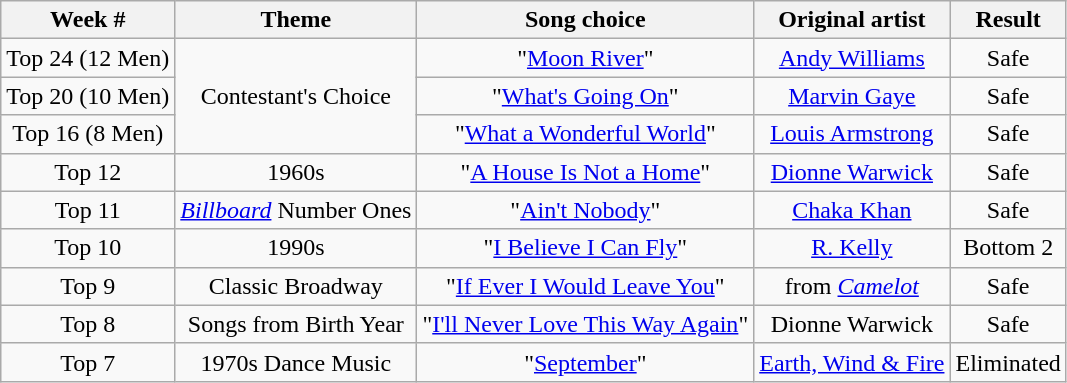<table class="wikitable" style="text-align: center;">
<tr>
<th>Week #</th>
<th>Theme</th>
<th>Song choice</th>
<th>Original artist</th>
<th>Result</th>
</tr>
<tr>
<td>Top 24 (12 Men)</td>
<td rowspan="3">Contestant's Choice</td>
<td>"<a href='#'>Moon River</a>"</td>
<td><a href='#'>Andy Williams</a></td>
<td>Safe</td>
</tr>
<tr>
<td>Top 20 (10 Men)</td>
<td>"<a href='#'>What's Going On</a>"</td>
<td><a href='#'>Marvin Gaye</a></td>
<td>Safe</td>
</tr>
<tr>
<td>Top 16 (8 Men)</td>
<td>"<a href='#'>What a Wonderful World</a>"</td>
<td><a href='#'>Louis Armstrong</a></td>
<td>Safe</td>
</tr>
<tr>
<td>Top 12</td>
<td>1960s</td>
<td>"<a href='#'>A House Is Not a Home</a>"</td>
<td><a href='#'>Dionne Warwick</a></td>
<td>Safe</td>
</tr>
<tr>
<td>Top 11</td>
<td><em><a href='#'>Billboard</a></em> Number Ones</td>
<td>"<a href='#'>Ain't Nobody</a>"</td>
<td><a href='#'>Chaka Khan</a></td>
<td>Safe</td>
</tr>
<tr>
<td>Top 10</td>
<td>1990s</td>
<td>"<a href='#'>I Believe I Can Fly</a>"</td>
<td><a href='#'>R. Kelly</a></td>
<td>Bottom 2</td>
</tr>
<tr>
<td>Top 9</td>
<td>Classic Broadway</td>
<td>"<a href='#'>If Ever I Would Leave You</a>"</td>
<td>from <em><a href='#'>Camelot</a></em></td>
<td>Safe</td>
</tr>
<tr>
<td>Top 8</td>
<td>Songs from Birth Year</td>
<td>"<a href='#'>I'll Never Love This Way Again</a>"</td>
<td>Dionne Warwick</td>
<td>Safe</td>
</tr>
<tr>
<td>Top 7</td>
<td>1970s Dance Music</td>
<td>"<a href='#'>September</a>"</td>
<td><a href='#'>Earth, Wind & Fire</a></td>
<td>Eliminated</td></td>
</tr>
</table>
